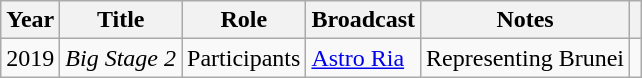<table class="wikitable">
<tr>
<th>Year</th>
<th>Title</th>
<th>Role</th>
<th>Broadcast</th>
<th>Notes</th>
<th class="unsortable"></th>
</tr>
<tr>
<td>2019</td>
<td><em>Big Stage 2</em></td>
<td>Participants</td>
<td><a href='#'>Astro Ria</a></td>
<td>Representing Brunei</td>
<td></td>
</tr>
</table>
